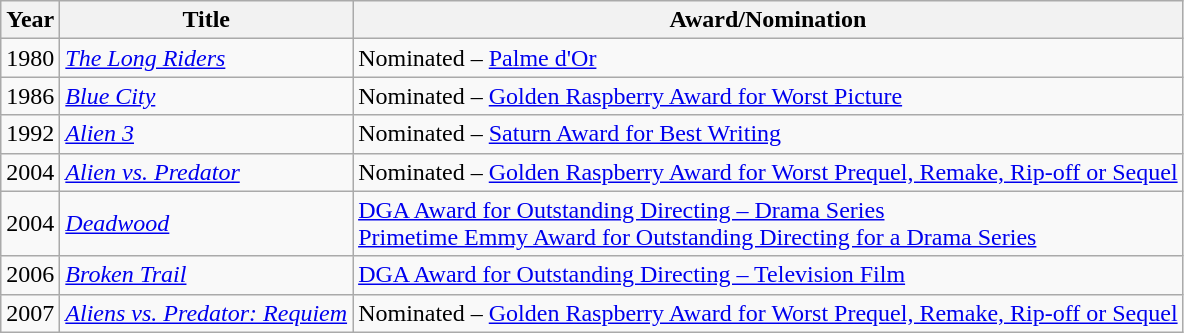<table class="wikitable">
<tr>
<th>Year</th>
<th>Title</th>
<th>Award/Nomination</th>
</tr>
<tr>
<td>1980</td>
<td><em><a href='#'>The Long Riders</a></em></td>
<td>Nominated – <a href='#'>Palme d'Or</a></td>
</tr>
<tr>
<td>1986</td>
<td><em><a href='#'>Blue City</a></em></td>
<td>Nominated – <a href='#'>Golden Raspberry Award for Worst Picture</a></td>
</tr>
<tr>
<td>1992</td>
<td><em><a href='#'>Alien 3</a></em></td>
<td>Nominated – <a href='#'>Saturn Award for Best Writing</a></td>
</tr>
<tr>
<td>2004</td>
<td><em><a href='#'>Alien vs. Predator</a></em></td>
<td>Nominated – <a href='#'>Golden Raspberry Award for Worst Prequel, Remake, Rip-off or Sequel</a></td>
</tr>
<tr>
<td>2004</td>
<td><em><a href='#'>Deadwood</a></em></td>
<td><a href='#'>DGA Award for Outstanding Directing – Drama Series</a><br><a href='#'>Primetime Emmy Award for Outstanding Directing for a Drama Series</a></td>
</tr>
<tr>
<td>2006</td>
<td><em><a href='#'>Broken Trail</a></em></td>
<td><a href='#'>DGA Award for Outstanding Directing – Television Film</a></td>
</tr>
<tr>
<td>2007</td>
<td><em><a href='#'>Aliens vs. Predator: Requiem</a></em></td>
<td>Nominated – <a href='#'>Golden Raspberry Award for Worst Prequel, Remake, Rip-off or Sequel</a></td>
</tr>
</table>
